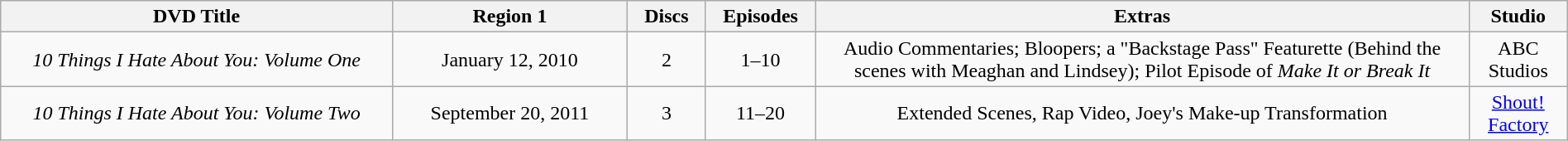<table class="wikitable" style="width:100%;">
<tr>
<th>DVD Title</th>
<th>Region 1</th>
<th>Discs</th>
<th>Episodes</th>
<th>Extras</th>
<th>Studio</th>
</tr>
<tr style="text-align:center;">
<td style="width:25%;"><em>10 Things I Hate About You: Volume One</em></td>
<td style="width:15%;">January 12, 2010</td>
<td style="width:5%;">2</td>
<td style="width:7%;">1–10</td>
<td>Audio Commentaries; Bloopers; a "Backstage Pass" Featurette (Behind the scenes with Meaghan and Lindsey); Pilot Episode of <em>Make It or Break It</em></td>
<td>ABC Studios</td>
</tr>
<tr style="text-align:center;">
<td style="width:25%;"><em>10 Things I Hate About You: Volume Two</em></td>
<td style="width:15%;">September 20, 2011</td>
<td style="width:5%;">3</td>
<td style="width:7%;">11–20</td>
<td>Extended Scenes, Rap Video, Joey's Make-up Transformation</td>
<td><a href='#'>Shout! Factory</a></td>
</tr>
</table>
